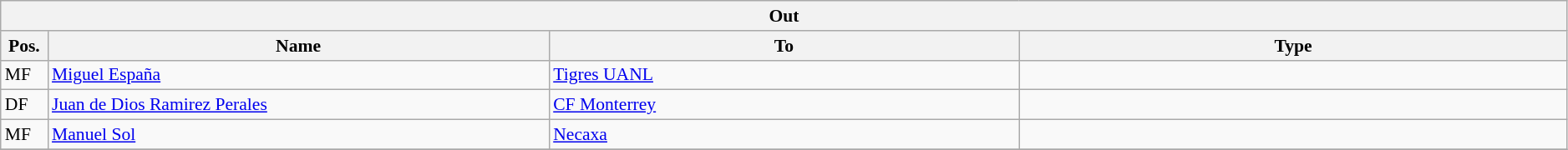<table class="wikitable" style="font-size:90%;width:99%;">
<tr>
<th colspan="4">Out</th>
</tr>
<tr>
<th width=3%>Pos.</th>
<th width=32%>Name</th>
<th width=30%>To</th>
<th width=35%>Type</th>
</tr>
<tr>
<td>MF</td>
<td><a href='#'>Miguel España</a></td>
<td><a href='#'>Tigres UANL</a></td>
<td></td>
</tr>
<tr>
<td>DF</td>
<td><a href='#'>Juan de Dios Ramirez Perales</a></td>
<td><a href='#'>CF Monterrey</a></td>
<td></td>
</tr>
<tr>
<td>MF</td>
<td><a href='#'>Manuel Sol</a></td>
<td><a href='#'>Necaxa</a></td>
<td></td>
</tr>
<tr>
</tr>
</table>
